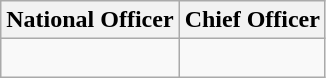<table class="wikitable">
<tr>
<th>National Officer</th>
<th>Chief Officer</th>
</tr>
<tr>
<td><br></td>
<td><br></td>
</tr>
</table>
